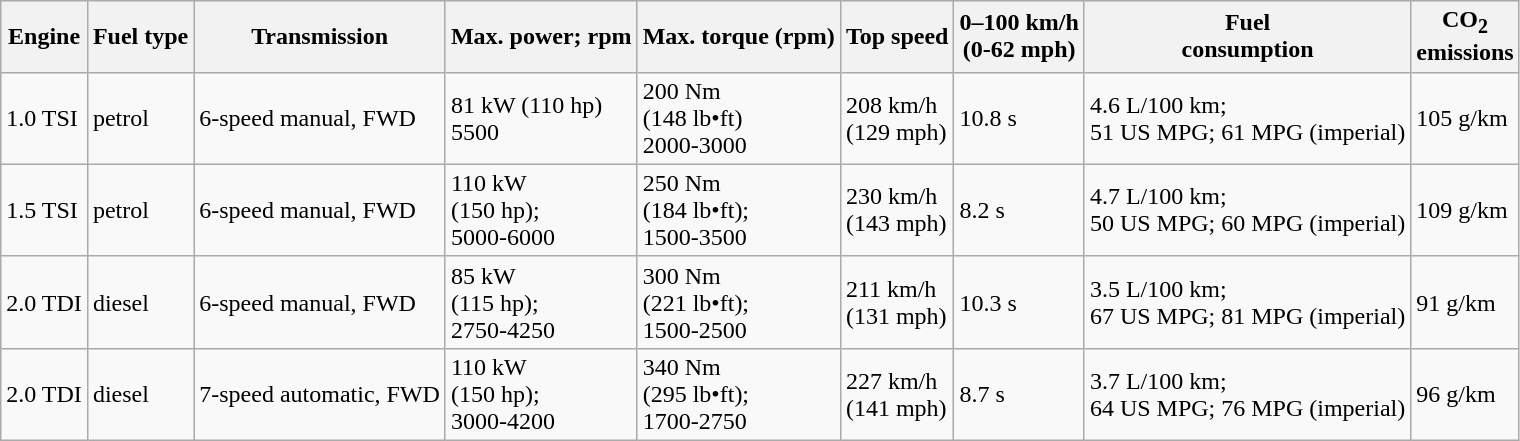<table class="wikitable">
<tr>
<th>Engine</th>
<th>Fuel type</th>
<th>Transmission</th>
<th>Max. power; rpm</th>
<th>Max. torque (rpm)</th>
<th>Top speed</th>
<th>0–100 km/h<br>(0-62 mph)</th>
<th>Fuel<br>consumption</th>
<th>CO<sub>2</sub><br>emissions</th>
</tr>
<tr>
<td>1.0 TSI</td>
<td>petrol</td>
<td>6-speed manual, FWD</td>
<td>81 kW (110 hp)<br>5500</td>
<td>200 Nm<br>(148 lb•ft)<br>2000-3000</td>
<td>208 km/h<br>(129 mph)</td>
<td>10.8 s</td>
<td>4.6 L/100 km;<br>51 US MPG;
61 MPG (imperial)</td>
<td>105 g/km</td>
</tr>
<tr>
<td>1.5 TSI</td>
<td>petrol</td>
<td>6-speed manual, FWD</td>
<td>110 kW<br>(150 hp);<br>5000-6000</td>
<td>250 Nm<br>(184 lb•ft);<br>1500-3500</td>
<td>230 km/h<br>(143 mph)</td>
<td>8.2 s</td>
<td>4.7 L/100 km;<br>50 US MPG;
60 MPG (imperial)</td>
<td>109 g/km</td>
</tr>
<tr>
<td>2.0 TDI</td>
<td>diesel</td>
<td>6-speed manual, FWD</td>
<td>85 kW<br>(115 hp);<br>2750-4250</td>
<td>300 Nm<br>(221 lb•ft);<br>1500-2500</td>
<td>211 km/h<br>(131 mph)</td>
<td>10.3 s</td>
<td>3.5 L/100 km;<br>67 US MPG;
81 MPG (imperial)</td>
<td>91 g/km</td>
</tr>
<tr>
<td>2.0 TDI</td>
<td>diesel</td>
<td>7-speed automatic, FWD</td>
<td>110 kW<br>(150 hp);<br>3000-4200</td>
<td>340 Nm<br>(295 lb•ft);<br>1700-2750</td>
<td>227 km/h<br>(141 mph)</td>
<td>8.7 s</td>
<td>3.7 L/100 km;<br>64 US MPG;
76 MPG (imperial)</td>
<td>96 g/km</td>
</tr>
</table>
